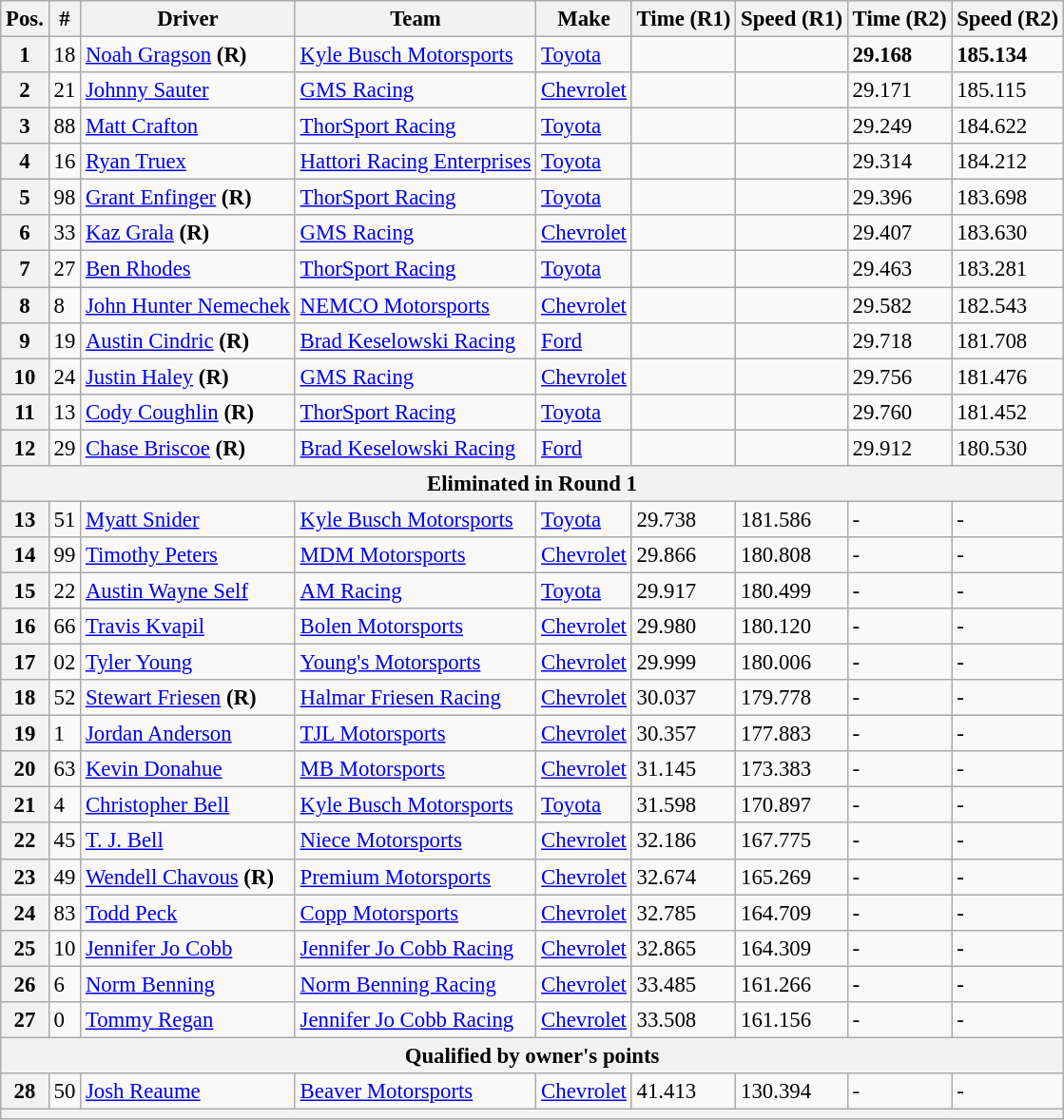<table class="wikitable" style="font-size:95%">
<tr>
<th>Pos.</th>
<th>#</th>
<th>Driver</th>
<th>Team</th>
<th>Make</th>
<th>Time (R1)</th>
<th>Speed (R1)</th>
<th>Time (R2)</th>
<th>Speed (R2)</th>
</tr>
<tr>
<th>1</th>
<td>18</td>
<td><a href='#'>Noah Gragson</a> <strong>(R)</strong></td>
<td><a href='#'>Kyle Busch Motorsports</a></td>
<td><a href='#'>Toyota</a></td>
<td></td>
<td></td>
<td><strong>29.168</strong></td>
<td><strong>185.134</strong></td>
</tr>
<tr>
<th>2</th>
<td>21</td>
<td><a href='#'>Johnny Sauter</a></td>
<td><a href='#'>GMS Racing</a></td>
<td><a href='#'>Chevrolet</a></td>
<td></td>
<td></td>
<td>29.171</td>
<td>185.115</td>
</tr>
<tr>
<th>3</th>
<td>88</td>
<td><a href='#'>Matt Crafton</a></td>
<td><a href='#'>ThorSport Racing</a></td>
<td><a href='#'>Toyota</a></td>
<td></td>
<td></td>
<td>29.249</td>
<td>184.622</td>
</tr>
<tr>
<th>4</th>
<td>16</td>
<td><a href='#'>Ryan Truex</a></td>
<td><a href='#'>Hattori Racing Enterprises</a></td>
<td><a href='#'>Toyota</a></td>
<td></td>
<td></td>
<td>29.314</td>
<td>184.212</td>
</tr>
<tr>
<th>5</th>
<td>98</td>
<td><a href='#'>Grant Enfinger</a> <strong>(R)</strong></td>
<td><a href='#'>ThorSport Racing</a></td>
<td><a href='#'>Toyota</a></td>
<td></td>
<td></td>
<td>29.396</td>
<td>183.698</td>
</tr>
<tr>
<th>6</th>
<td>33</td>
<td><a href='#'>Kaz Grala</a> <strong>(R)</strong></td>
<td><a href='#'>GMS Racing</a></td>
<td><a href='#'>Chevrolet</a></td>
<td></td>
<td></td>
<td>29.407</td>
<td>183.630</td>
</tr>
<tr>
<th>7</th>
<td>27</td>
<td><a href='#'>Ben Rhodes</a></td>
<td><a href='#'>ThorSport Racing</a></td>
<td><a href='#'>Toyota</a></td>
<td></td>
<td></td>
<td>29.463</td>
<td>183.281</td>
</tr>
<tr>
<th>8</th>
<td>8</td>
<td><a href='#'>John Hunter Nemechek</a></td>
<td><a href='#'>NEMCO Motorsports</a></td>
<td><a href='#'>Chevrolet</a></td>
<td></td>
<td></td>
<td>29.582</td>
<td>182.543</td>
</tr>
<tr>
<th>9</th>
<td>19</td>
<td><a href='#'>Austin Cindric</a> <strong>(R)</strong></td>
<td><a href='#'>Brad Keselowski Racing</a></td>
<td><a href='#'>Ford</a></td>
<td></td>
<td></td>
<td>29.718</td>
<td>181.708</td>
</tr>
<tr>
<th>10</th>
<td>24</td>
<td><a href='#'>Justin Haley</a> <strong>(R)</strong></td>
<td><a href='#'>GMS Racing</a></td>
<td><a href='#'>Chevrolet</a></td>
<td></td>
<td></td>
<td>29.756</td>
<td>181.476</td>
</tr>
<tr>
<th>11</th>
<td>13</td>
<td><a href='#'>Cody Coughlin</a> <strong>(R)</strong></td>
<td><a href='#'>ThorSport Racing</a></td>
<td><a href='#'>Toyota</a></td>
<td></td>
<td></td>
<td>29.760</td>
<td>181.452</td>
</tr>
<tr>
<th>12</th>
<td>29</td>
<td><a href='#'>Chase Briscoe</a> <strong>(R)</strong></td>
<td><a href='#'>Brad Keselowski Racing</a></td>
<td><a href='#'>Ford</a></td>
<td></td>
<td></td>
<td>29.912</td>
<td>180.530</td>
</tr>
<tr>
<th colspan="9">Eliminated in Round 1</th>
</tr>
<tr>
<th>13</th>
<td>51</td>
<td><a href='#'>Myatt Snider</a></td>
<td><a href='#'>Kyle Busch Motorsports</a></td>
<td><a href='#'>Toyota</a></td>
<td>29.738</td>
<td>181.586</td>
<td>-</td>
<td>-</td>
</tr>
<tr>
<th>14</th>
<td>99</td>
<td><a href='#'>Timothy Peters</a></td>
<td><a href='#'>MDM Motorsports</a></td>
<td><a href='#'>Chevrolet</a></td>
<td>29.866</td>
<td>180.808</td>
<td>-</td>
<td>-</td>
</tr>
<tr>
<th>15</th>
<td>22</td>
<td><a href='#'>Austin Wayne Self</a></td>
<td><a href='#'>AM Racing</a></td>
<td><a href='#'>Toyota</a></td>
<td>29.917</td>
<td>180.499</td>
<td>-</td>
<td>-</td>
</tr>
<tr>
<th>16</th>
<td>66</td>
<td><a href='#'>Travis Kvapil</a></td>
<td><a href='#'>Bolen Motorsports</a></td>
<td><a href='#'>Chevrolet</a></td>
<td>29.980</td>
<td>180.120</td>
<td>-</td>
<td>-</td>
</tr>
<tr>
<th>17</th>
<td>02</td>
<td><a href='#'>Tyler Young</a></td>
<td><a href='#'>Young's Motorsports</a></td>
<td><a href='#'>Chevrolet</a></td>
<td>29.999</td>
<td>180.006</td>
<td>-</td>
<td>-</td>
</tr>
<tr>
<th>18</th>
<td>52</td>
<td><a href='#'>Stewart Friesen</a> <strong>(R)</strong></td>
<td><a href='#'>Halmar Friesen Racing</a></td>
<td><a href='#'>Chevrolet</a></td>
<td>30.037</td>
<td>179.778</td>
<td>-</td>
<td>-</td>
</tr>
<tr>
<th>19</th>
<td>1</td>
<td><a href='#'>Jordan Anderson</a></td>
<td><a href='#'>TJL Motorsports</a></td>
<td><a href='#'>Chevrolet</a></td>
<td>30.357</td>
<td>177.883</td>
<td>-</td>
<td>-</td>
</tr>
<tr>
<th>20</th>
<td>63</td>
<td><a href='#'>Kevin Donahue</a></td>
<td><a href='#'>MB Motorsports</a></td>
<td><a href='#'>Chevrolet</a></td>
<td>31.145</td>
<td>173.383</td>
<td>-</td>
<td>-</td>
</tr>
<tr>
<th>21</th>
<td>4</td>
<td><a href='#'>Christopher Bell</a></td>
<td><a href='#'>Kyle Busch Motorsports</a></td>
<td><a href='#'>Toyota</a></td>
<td>31.598</td>
<td>170.897</td>
<td>-</td>
<td>-</td>
</tr>
<tr>
<th>22</th>
<td>45</td>
<td><a href='#'>T. J. Bell</a></td>
<td><a href='#'>Niece Motorsports</a></td>
<td><a href='#'>Chevrolet</a></td>
<td>32.186</td>
<td>167.775</td>
<td>-</td>
<td>-</td>
</tr>
<tr>
<th>23</th>
<td>49</td>
<td><a href='#'>Wendell Chavous</a> <strong>(R)</strong></td>
<td><a href='#'>Premium Motorsports</a></td>
<td><a href='#'>Chevrolet</a></td>
<td>32.674</td>
<td>165.269</td>
<td>-</td>
<td>-</td>
</tr>
<tr>
<th>24</th>
<td>83</td>
<td><a href='#'>Todd Peck</a></td>
<td><a href='#'>Copp Motorsports</a></td>
<td><a href='#'>Chevrolet</a></td>
<td>32.785</td>
<td>164.709</td>
<td>-</td>
<td>-</td>
</tr>
<tr>
<th>25</th>
<td>10</td>
<td><a href='#'>Jennifer Jo Cobb</a></td>
<td><a href='#'>Jennifer Jo Cobb Racing</a></td>
<td><a href='#'>Chevrolet</a></td>
<td>32.865</td>
<td>164.309</td>
<td>-</td>
<td>-</td>
</tr>
<tr>
<th>26</th>
<td>6</td>
<td><a href='#'>Norm Benning</a></td>
<td><a href='#'>Norm Benning Racing</a></td>
<td><a href='#'>Chevrolet</a></td>
<td>33.485</td>
<td>161.266</td>
<td>-</td>
<td>-</td>
</tr>
<tr>
<th>27</th>
<td>0</td>
<td><a href='#'>Tommy Regan</a></td>
<td><a href='#'>Jennifer Jo Cobb Racing</a></td>
<td><a href='#'>Chevrolet</a></td>
<td>33.508</td>
<td>161.156</td>
<td>-</td>
<td>-</td>
</tr>
<tr>
<th colspan="9">Qualified by owner's points</th>
</tr>
<tr>
<th>28</th>
<td>50</td>
<td><a href='#'>Josh Reaume</a></td>
<td><a href='#'>Beaver Motorsports</a></td>
<td><a href='#'>Chevrolet</a></td>
<td>41.413</td>
<td>130.394</td>
<td>-</td>
<td>-</td>
</tr>
<tr>
<th colspan="9"></th>
</tr>
</table>
